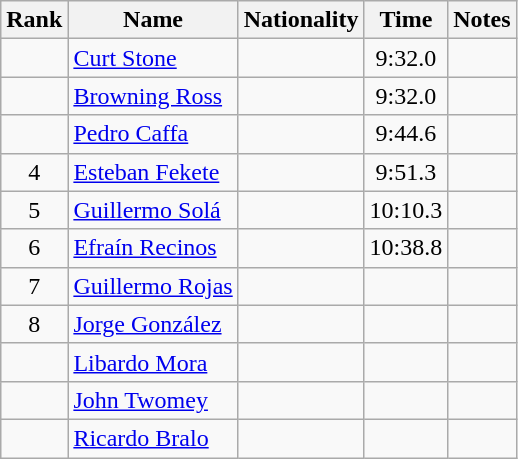<table class="wikitable sortable" style="text-align:center">
<tr>
<th>Rank</th>
<th>Name</th>
<th>Nationality</th>
<th>Time</th>
<th>Notes</th>
</tr>
<tr>
<td></td>
<td align=left><a href='#'>Curt Stone</a></td>
<td align=left></td>
<td>9:32.0</td>
<td></td>
</tr>
<tr>
<td></td>
<td align=left><a href='#'>Browning Ross</a></td>
<td align=left></td>
<td>9:32.0</td>
<td></td>
</tr>
<tr>
<td></td>
<td align=left><a href='#'>Pedro Caffa</a></td>
<td align=left></td>
<td>9:44.6</td>
<td></td>
</tr>
<tr>
<td>4</td>
<td align=left><a href='#'>Esteban Fekete</a></td>
<td align=left></td>
<td>9:51.3</td>
<td></td>
</tr>
<tr>
<td>5</td>
<td align=left><a href='#'>Guillermo Solá</a></td>
<td align=left></td>
<td>10:10.3</td>
<td></td>
</tr>
<tr>
<td>6</td>
<td align=left><a href='#'>Efraín Recinos</a></td>
<td align=left></td>
<td>10:38.8</td>
<td></td>
</tr>
<tr>
<td>7</td>
<td align=left><a href='#'>Guillermo Rojas</a></td>
<td align=left></td>
<td></td>
<td></td>
</tr>
<tr>
<td>8</td>
<td align=left><a href='#'>Jorge González</a></td>
<td align=left></td>
<td></td>
<td></td>
</tr>
<tr>
<td></td>
<td align=left><a href='#'>Libardo Mora</a></td>
<td align=left></td>
<td></td>
<td></td>
</tr>
<tr>
<td></td>
<td align=left><a href='#'>John Twomey</a></td>
<td align=left></td>
<td></td>
<td></td>
</tr>
<tr>
<td></td>
<td align=left><a href='#'>Ricardo Bralo</a></td>
<td align=left></td>
<td></td>
<td></td>
</tr>
</table>
